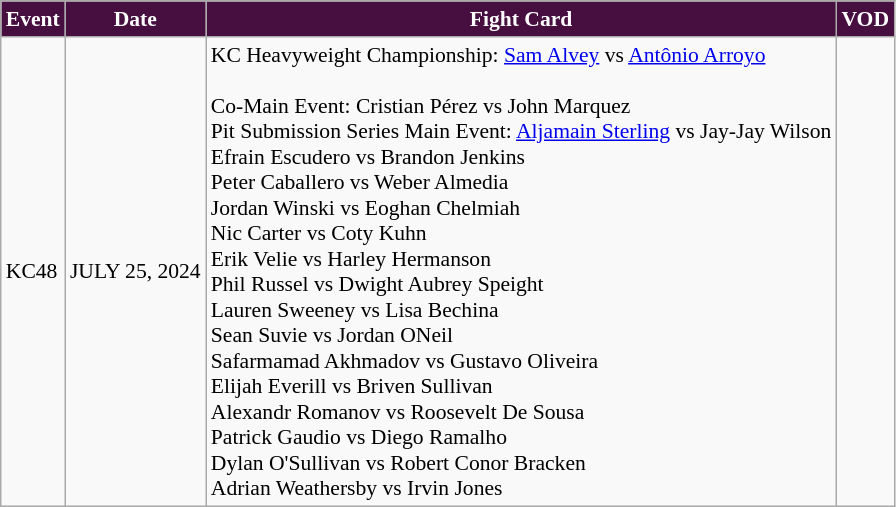<table class="sortable wikitable succession-box" style="font-size:90%;">
<tr>
<th scope="col" style="background:#470f40; color:white;">Event</th>
<th scope="col" style="background:#470f40; color:white;">Date</th>
<th scope="col" style="background:#470f40; color:white;">Fight Card</th>
<th scope="col" style="background:#470f40; color:white;">VOD</th>
</tr>
<tr>
<td>KC48</td>
<td>JULY 25, 2024</td>
<td>KC Heavyweight Championship: <a href='#'>Sam Alvey</a> vs <a href='#'>Antônio Arroyo</a><br><br>Co-Main Event: Cristian Pérez vs John Marquez<br>
Pit Submission Series Main Event: <a href='#'>Aljamain Sterling</a> vs Jay-Jay Wilson<br>
Efrain Escudero vs Brandon Jenkins<br> 
Peter Caballero vs Weber Almedia<br>
Jordan Winski vs Eoghan Chelmiah<br>Nic Carter vs Coty Kuhn <br>
Erik Velie vs Harley Hermanson <br>
Phil Russel vs Dwight Aubrey Speight <br>
Lauren Sweeney vs Lisa Bechina <br>
Sean Suvie vs Jordan ONeil <br>
Safarmamad Akhmadov vs Gustavo Oliveira <br>
Elijah Everill vs Briven Sullivan <br>
Alexandr Romanov vs Roosevelt De Sousa <br>
Patrick Gaudio vs Diego Ramalho<br>Dylan O'Sullivan vs Robert Conor Bracken <br>
Adrian Weathersby vs Irvin Jones</td>
<td></td>
</tr>
</table>
